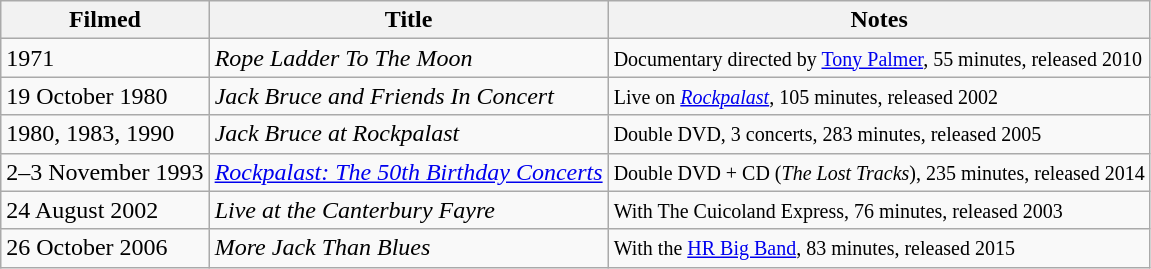<table class="wikitable">
<tr>
<th>Filmed</th>
<th>Title</th>
<th>Notes</th>
</tr>
<tr>
<td>1971</td>
<td><em>Rope Ladder To The Moon</em></td>
<td><small>Documentary directed by <a href='#'>Tony Palmer</a>, 55 minutes, released 2010</small></td>
</tr>
<tr>
<td>19 October 1980</td>
<td><em>Jack Bruce and Friends In Concert</em></td>
<td><small>Live on <em><a href='#'>Rockpalast</a></em>, 105 minutes, released 2002</small></td>
</tr>
<tr>
<td>1980, 1983, 1990</td>
<td><em>Jack Bruce at Rockpalast</em></td>
<td><small>Double DVD, 3 concerts, 283 minutes, released 2005</small></td>
</tr>
<tr>
<td>2–3 November 1993</td>
<td><em><a href='#'>Rockpalast: The 50th Birthday Concerts</a></em></td>
<td><small>Double DVD + CD (<em>The Lost Tracks</em>), 235 minutes, released 2014</small></td>
</tr>
<tr>
<td>24 August 2002</td>
<td><em>Live at the Canterbury Fayre</em></td>
<td><small>With The Cuicoland Express, 76 minutes, released 2003</small></td>
</tr>
<tr>
<td>26 October 2006</td>
<td><em>More Jack Than Blues</em></td>
<td><small>With the <a href='#'>HR Big Band</a>, 83 minutes, released 2015</small></td>
</tr>
</table>
